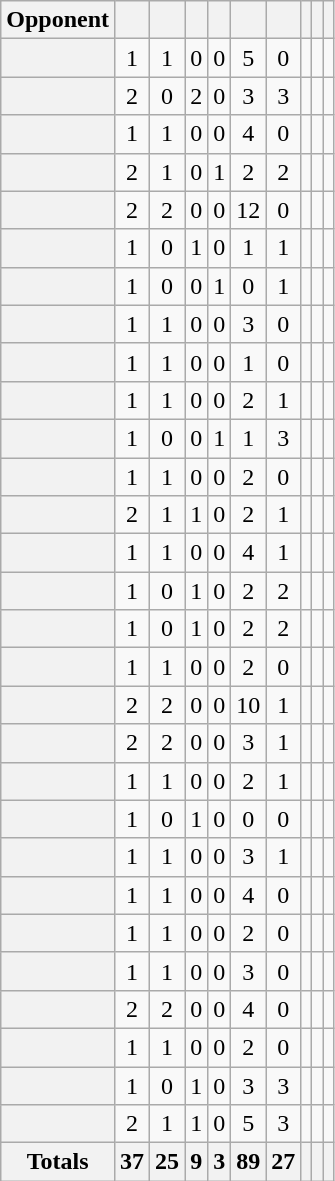<table class="wikitable plainrowheaders sortable" style="text-align:center">
<tr>
<th scope=col>Opponent</th>
<th scope=col></th>
<th scope=col></th>
<th scope=col></th>
<th scope=col></th>
<th scope=col></th>
<th scope=col></th>
<th scope=col></th>
<th scope=col></th>
<th scope=col></th>
</tr>
<tr>
<th scope=row style="text-align:left;"></th>
<td>1</td>
<td>1</td>
<td>0</td>
<td>0</td>
<td>5</td>
<td>0</td>
<td></td>
<td></td>
<td></td>
</tr>
<tr>
<th scope=row style="text-align:left;"></th>
<td>2</td>
<td>0</td>
<td>2</td>
<td>0</td>
<td>3</td>
<td>3</td>
<td></td>
<td></td>
<td></td>
</tr>
<tr>
<th scope=row style="text-align:left;"></th>
<td>1</td>
<td>1</td>
<td>0</td>
<td>0</td>
<td>4</td>
<td>0</td>
<td></td>
<td></td>
<td></td>
</tr>
<tr>
<th scope=row style="text-align:left;"></th>
<td>2</td>
<td>1</td>
<td>0</td>
<td>1</td>
<td>2</td>
<td>2</td>
<td></td>
<td></td>
<td></td>
</tr>
<tr>
<th scope=row style="text-align:left;"></th>
<td>2</td>
<td>2</td>
<td>0</td>
<td>0</td>
<td>12</td>
<td>0</td>
<td></td>
<td></td>
<td></td>
</tr>
<tr>
<th scope=row style="text-align:left;"></th>
<td>1</td>
<td>0</td>
<td>1</td>
<td>0</td>
<td>1</td>
<td>1</td>
<td></td>
<td></td>
<td></td>
</tr>
<tr>
<th scope=row style="text-align:left;"></th>
<td>1</td>
<td>0</td>
<td>0</td>
<td>1</td>
<td>0</td>
<td>1</td>
<td></td>
<td></td>
<td></td>
</tr>
<tr>
<th scope=row style="text-align:left;"></th>
<td>1</td>
<td>1</td>
<td>0</td>
<td>0</td>
<td>3</td>
<td>0</td>
<td></td>
<td></td>
<td></td>
</tr>
<tr>
<th scope=row style="text-align:left;"></th>
<td>1</td>
<td>1</td>
<td>0</td>
<td>0</td>
<td>1</td>
<td>0</td>
<td></td>
<td></td>
<td></td>
</tr>
<tr>
<th scope=row style="text-align:left;"></th>
<td>1</td>
<td>1</td>
<td>0</td>
<td>0</td>
<td>2</td>
<td>1</td>
<td></td>
<td></td>
<td></td>
</tr>
<tr>
<th scope=row style="text-align:left;"></th>
<td>1</td>
<td>0</td>
<td>0</td>
<td>1</td>
<td>1</td>
<td>3</td>
<td></td>
<td></td>
<td></td>
</tr>
<tr>
<th scope=row style="text-align:left;"></th>
<td>1</td>
<td>1</td>
<td>0</td>
<td>0</td>
<td>2</td>
<td>0</td>
<td></td>
<td></td>
<td></td>
</tr>
<tr>
<th scope=row style="text-align:left;"></th>
<td>2</td>
<td>1</td>
<td>1</td>
<td>0</td>
<td>2</td>
<td>1</td>
<td></td>
<td></td>
<td></td>
</tr>
<tr>
<th scope=row style="text-align:left;"></th>
<td>1</td>
<td>1</td>
<td>0</td>
<td>0</td>
<td>4</td>
<td>1</td>
<td></td>
<td></td>
<td></td>
</tr>
<tr>
<th scope=row style="text-align:left;"></th>
<td>1</td>
<td>0</td>
<td>1</td>
<td>0</td>
<td>2</td>
<td>2</td>
<td></td>
<td></td>
<td></td>
</tr>
<tr>
<th scope=row style="text-align:left;"></th>
<td>1</td>
<td>0</td>
<td>1</td>
<td>0</td>
<td>2</td>
<td>2</td>
<td></td>
<td></td>
<td></td>
</tr>
<tr>
<th scope=row style="text-align:left;"></th>
<td>1</td>
<td>1</td>
<td>0</td>
<td>0</td>
<td>2</td>
<td>0</td>
<td></td>
<td></td>
<td></td>
</tr>
<tr>
<th scope=row style="text-align:left;"></th>
<td>2</td>
<td>2</td>
<td>0</td>
<td>0</td>
<td>10</td>
<td>1</td>
<td></td>
<td></td>
<td></td>
</tr>
<tr>
<th scope=row style="text-align:left;"></th>
<td>2</td>
<td>2</td>
<td>0</td>
<td>0</td>
<td>3</td>
<td>1</td>
<td></td>
<td></td>
<td></td>
</tr>
<tr>
<th scope=row style="text-align:left;"></th>
<td>1</td>
<td>1</td>
<td>0</td>
<td>0</td>
<td>2</td>
<td>1</td>
<td></td>
<td></td>
<td></td>
</tr>
<tr>
<th scope=row style="text-align:left;"></th>
<td>1</td>
<td>0</td>
<td>1</td>
<td>0</td>
<td>0</td>
<td>0</td>
<td></td>
<td></td>
<td></td>
</tr>
<tr>
<th scope=row style="text-align:left;"></th>
<td>1</td>
<td>1</td>
<td>0</td>
<td>0</td>
<td>3</td>
<td>1</td>
<td></td>
<td></td>
<td></td>
</tr>
<tr>
<th scope=row style="text-align:left;"></th>
<td>1</td>
<td>1</td>
<td>0</td>
<td>0</td>
<td>4</td>
<td>0</td>
<td></td>
<td></td>
<td></td>
</tr>
<tr>
<th scope=row style="text-align:left;"></th>
<td>1</td>
<td>1</td>
<td>0</td>
<td>0</td>
<td>2</td>
<td>0</td>
<td></td>
<td></td>
<td></td>
</tr>
<tr>
<th scope=row style="text-align:left;"></th>
<td>1</td>
<td>1</td>
<td>0</td>
<td>0</td>
<td>3</td>
<td>0</td>
<td></td>
<td></td>
<td></td>
</tr>
<tr>
<th scope=row style="text-align:left;"></th>
<td>2</td>
<td>2</td>
<td>0</td>
<td>0</td>
<td>4</td>
<td>0</td>
<td></td>
<td></td>
<td></td>
</tr>
<tr>
<th scope=row style="text-align:left;"></th>
<td>1</td>
<td>1</td>
<td>0</td>
<td>0</td>
<td>2</td>
<td>0</td>
<td></td>
<td></td>
<td></td>
</tr>
<tr>
<th scope=row style="text-align:left;"></th>
<td>1</td>
<td>0</td>
<td>1</td>
<td>0</td>
<td>3</td>
<td>3</td>
<td></td>
<td></td>
<td></td>
</tr>
<tr>
<th scope=row style="text-align:left;"></th>
<td>2</td>
<td>1</td>
<td>1</td>
<td>0</td>
<td>5</td>
<td>3</td>
<td></td>
<td></td>
<td></td>
</tr>
<tr class="sortbottom">
<th>Totals</th>
<th>37</th>
<th>25</th>
<th>9</th>
<th>3</th>
<th>89</th>
<th>27</th>
<th></th>
<th></th>
<th></th>
</tr>
</table>
